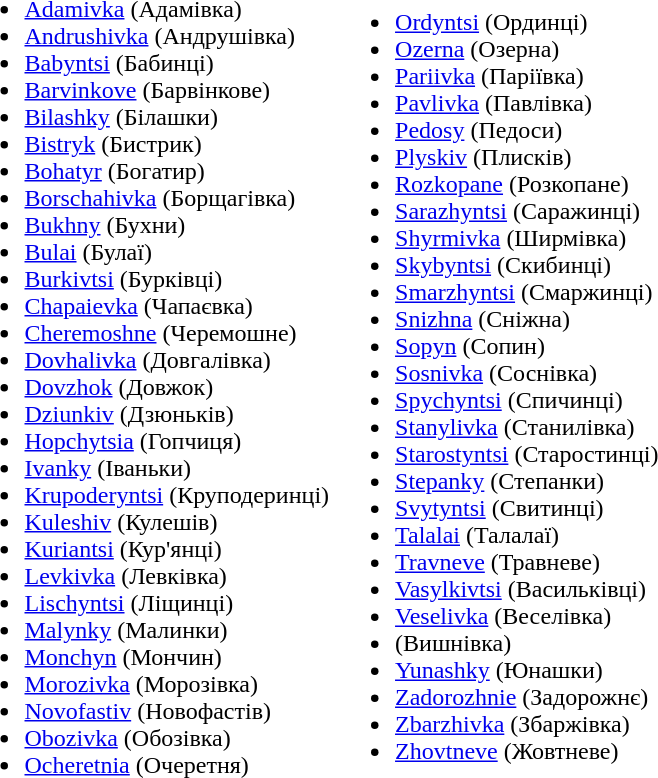<table>
<tr>
<td><br><ul><li><a href='#'>Adamivka</a> (Адамівка)</li><li><a href='#'>Andrushivka</a> (Андрушівка)</li><li><a href='#'>Babyntsi</a> (Бабинці)</li><li><a href='#'>Barvinkove</a> (Барвінкове)</li><li><a href='#'>Bilashky</a> (Білашки)</li><li><a href='#'>Bistryk</a> (Бистрик)</li><li><a href='#'>Bohatyr</a> (Богатир)</li><li><a href='#'>Borschahivka</a> (Борщагівка)</li><li><a href='#'>Bukhny</a> (Бухни)</li><li><a href='#'>Bulai</a> (Булаї)</li><li><a href='#'>Burkivtsi</a> (Бурківці)</li><li><a href='#'>Chapaievka</a> (Чапаєвка)</li><li><a href='#'>Cheremoshne</a> (Черемошне)</li><li><a href='#'>Dovhalivka</a> (Довгалівка)</li><li><a href='#'>Dovzhok</a> (Довжок)</li><li><a href='#'>Dziunkiv</a> (Дзюньків)</li><li><a href='#'>Hopchytsia</a> (Гопчиця)</li><li><a href='#'>Ivanky</a> (Іваньки)</li><li><a href='#'>Krupoderyntsi</a> (Круподеринці)</li><li><a href='#'>Kuleshiv</a> (Кулешів)</li><li><a href='#'>Kuriantsi</a> (Кур'янці)</li><li><a href='#'>Levkivka</a> (Левківка)</li><li><a href='#'>Lischyntsi</a> (Ліщинці)</li><li><a href='#'>Malynky</a> (Малинки)</li><li><a href='#'>Monchyn</a> (Мончин)</li><li><a href='#'>Morozivka</a> (Морозівка)</li><li><a href='#'>Novofastiv</a> (Новофастів)</li><li><a href='#'>Obozivka</a> (Обозівка)</li><li><a href='#'>Ocheretnia</a> (Очеретня)</li></ul></td>
<td><br><ul><li><a href='#'>Ordyntsi</a> (Ординці)</li><li><a href='#'>Ozerna</a> (Озерна)</li><li><a href='#'>Pariivka</a> (Паріївка)</li><li><a href='#'>Pavlivka</a> (Павлівка)</li><li><a href='#'>Pedosy</a> (Педоси)</li><li><a href='#'>Plyskiv</a> (Плисків)</li><li><a href='#'>Rozkopane</a> (Розкопане)</li><li><a href='#'>Sarazhyntsi</a> (Саражинці)</li><li><a href='#'>Shyrmivka</a> (Ширмівка)</li><li><a href='#'>Skybyntsi</a> (Скибинці)</li><li><a href='#'>Smarzhyntsi</a> (Смаржинці)</li><li><a href='#'>Snizhna</a> (Сніжна)</li><li><a href='#'>Sopyn</a> (Сопин)</li><li><a href='#'>Sosnivka</a> (Соснівка)</li><li><a href='#'>Spychyntsi</a> (Спичинці)</li><li><a href='#'>Stanylivka</a> (Станилівка)</li><li><a href='#'>Starostyntsi</a> (Старостинці)</li><li><a href='#'>Stepanky</a> (Степанки)</li><li><a href='#'>Svytyntsi</a> (Свитинці)</li><li><a href='#'>Talalai</a> (Талалаї)</li><li><a href='#'>Travneve</a> (Травневе)</li><li><a href='#'>Vasylkivtsi</a> (Васильківці)</li><li><a href='#'>Veselivka</a> (Веселівка)</li><li> (Вишнівка)</li><li><a href='#'>Yunashky</a> (Юнашки)</li><li><a href='#'>Zadorozhnie</a> (Задорожнє)</li><li><a href='#'>Zbarzhivka</a> (Збаржівка)</li><li><a href='#'>Zhovtneve</a> (Жовтневе)</li></ul></td>
<td></td>
</tr>
</table>
